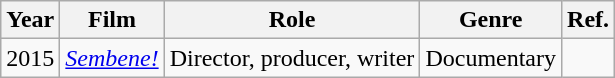<table class="wikitable">
<tr>
<th>Year</th>
<th>Film</th>
<th>Role</th>
<th>Genre</th>
<th>Ref.</th>
</tr>
<tr>
<td>2015</td>
<td><em><a href='#'>Sembene!</a></em></td>
<td>Director, producer, writer</td>
<td>Documentary</td>
<td></td>
</tr>
</table>
